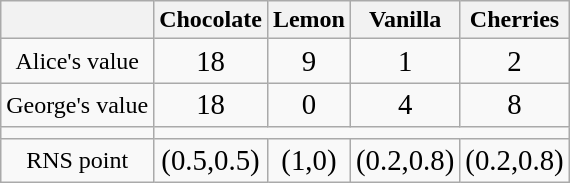<table class="wikitable" style="text-align:center">
<tr>
<th></th>
<th>Chocolate</th>
<th>Lemon</th>
<th>Vanilla</th>
<th>Cherries</th>
</tr>
<tr>
<td>Alice's value</td>
<td><big>18</big></td>
<td><big>9</big></td>
<td><big>1</big></td>
<td><big>2</big></td>
</tr>
<tr>
<td>George's value</td>
<td><big>18</big></td>
<td><big>0</big></td>
<td><big>4</big></td>
<td><big>8</big></td>
</tr>
<tr>
<td></td>
</tr>
<tr>
<td>RNS point</td>
<td><big>(0.5,0.5)</big></td>
<td><big>(1,0)</big></td>
<td><big>(0.2,0.8)</big></td>
<td><big>(0.2,0.8)</big></td>
</tr>
</table>
